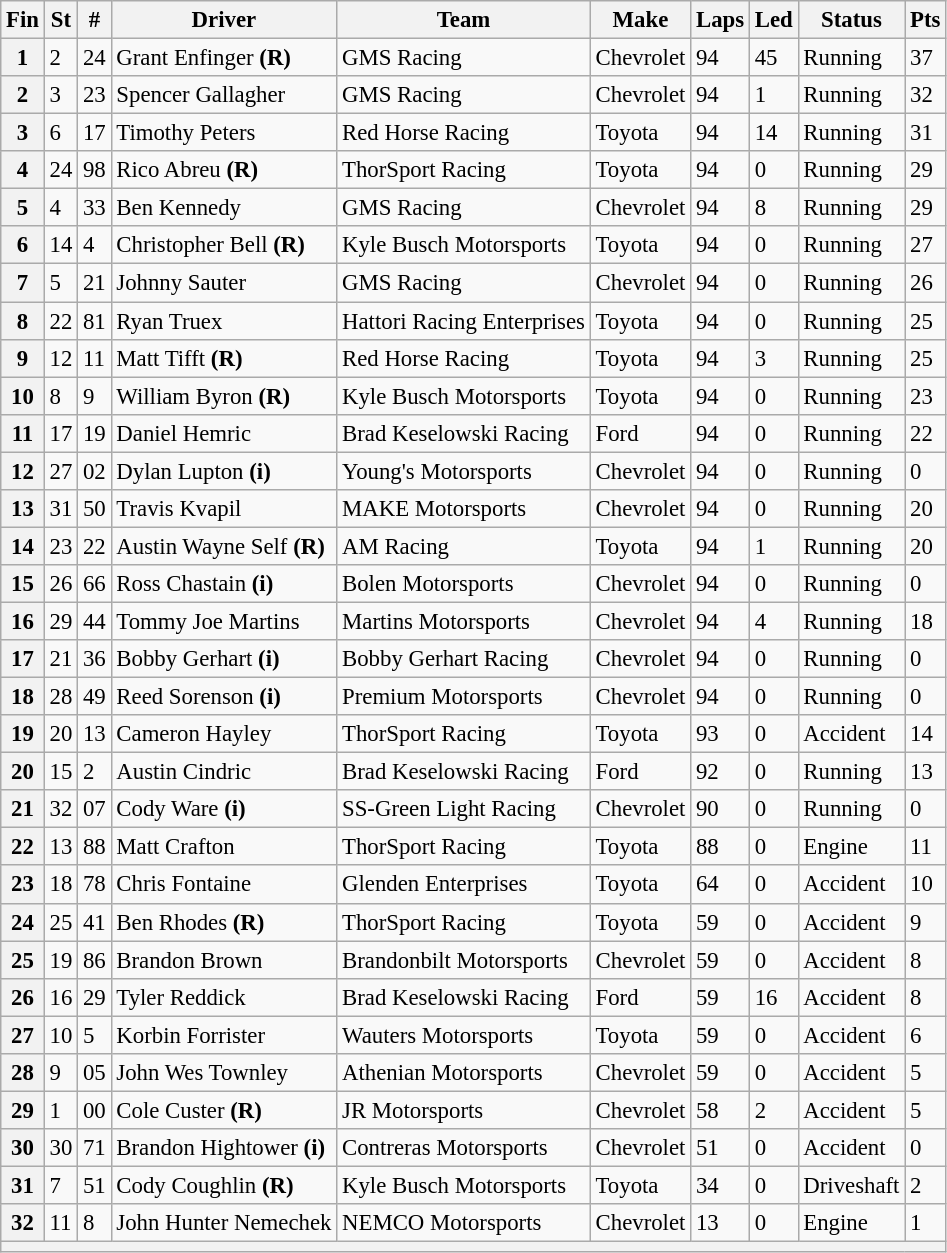<table class="wikitable" style="font-size:95%">
<tr>
<th>Fin</th>
<th>St</th>
<th>#</th>
<th>Driver</th>
<th>Team</th>
<th>Make</th>
<th>Laps</th>
<th>Led</th>
<th>Status</th>
<th>Pts</th>
</tr>
<tr>
<th>1</th>
<td>2</td>
<td>24</td>
<td>Grant Enfinger <strong>(R)</strong></td>
<td>GMS Racing</td>
<td>Chevrolet</td>
<td>94</td>
<td>45</td>
<td>Running</td>
<td>37</td>
</tr>
<tr>
<th>2</th>
<td>3</td>
<td>23</td>
<td>Spencer Gallagher</td>
<td>GMS Racing</td>
<td>Chevrolet</td>
<td>94</td>
<td>1</td>
<td>Running</td>
<td>32</td>
</tr>
<tr>
<th>3</th>
<td>6</td>
<td>17</td>
<td>Timothy Peters</td>
<td>Red Horse Racing</td>
<td>Toyota</td>
<td>94</td>
<td>14</td>
<td>Running</td>
<td>31</td>
</tr>
<tr>
<th>4</th>
<td>24</td>
<td>98</td>
<td>Rico Abreu <strong>(R)</strong></td>
<td>ThorSport Racing</td>
<td>Toyota</td>
<td>94</td>
<td>0</td>
<td>Running</td>
<td>29</td>
</tr>
<tr>
<th>5</th>
<td>4</td>
<td>33</td>
<td>Ben Kennedy</td>
<td>GMS Racing</td>
<td>Chevrolet</td>
<td>94</td>
<td>8</td>
<td>Running</td>
<td>29</td>
</tr>
<tr>
<th>6</th>
<td>14</td>
<td>4</td>
<td>Christopher Bell <strong>(R)</strong></td>
<td>Kyle Busch Motorsports</td>
<td>Toyota</td>
<td>94</td>
<td>0</td>
<td>Running</td>
<td>27</td>
</tr>
<tr>
<th>7</th>
<td>5</td>
<td>21</td>
<td>Johnny Sauter</td>
<td>GMS Racing</td>
<td>Chevrolet</td>
<td>94</td>
<td>0</td>
<td>Running</td>
<td>26</td>
</tr>
<tr>
<th>8</th>
<td>22</td>
<td>81</td>
<td>Ryan Truex</td>
<td>Hattori Racing Enterprises</td>
<td>Toyota</td>
<td>94</td>
<td>0</td>
<td>Running</td>
<td>25</td>
</tr>
<tr>
<th>9</th>
<td>12</td>
<td>11</td>
<td>Matt Tifft <strong>(R)</strong></td>
<td>Red Horse Racing</td>
<td>Toyota</td>
<td>94</td>
<td>3</td>
<td>Running</td>
<td>25</td>
</tr>
<tr>
<th>10</th>
<td>8</td>
<td>9</td>
<td>William Byron <strong>(R)</strong></td>
<td>Kyle Busch Motorsports</td>
<td>Toyota</td>
<td>94</td>
<td>0</td>
<td>Running</td>
<td>23</td>
</tr>
<tr>
<th>11</th>
<td>17</td>
<td>19</td>
<td>Daniel Hemric</td>
<td>Brad Keselowski Racing</td>
<td>Ford</td>
<td>94</td>
<td>0</td>
<td>Running</td>
<td>22</td>
</tr>
<tr>
<th>12</th>
<td>27</td>
<td>02</td>
<td>Dylan Lupton <strong>(i)</strong></td>
<td>Young's Motorsports</td>
<td>Chevrolet</td>
<td>94</td>
<td>0</td>
<td>Running</td>
<td>0</td>
</tr>
<tr>
<th>13</th>
<td>31</td>
<td>50</td>
<td>Travis Kvapil</td>
<td>MAKE Motorsports</td>
<td>Chevrolet</td>
<td>94</td>
<td>0</td>
<td>Running</td>
<td>20</td>
</tr>
<tr>
<th>14</th>
<td>23</td>
<td>22</td>
<td>Austin Wayne Self <strong>(R)</strong></td>
<td>AM Racing</td>
<td>Toyota</td>
<td>94</td>
<td>1</td>
<td>Running</td>
<td>20</td>
</tr>
<tr>
<th>15</th>
<td>26</td>
<td>66</td>
<td>Ross Chastain <strong>(i)</strong></td>
<td>Bolen Motorsports</td>
<td>Chevrolet</td>
<td>94</td>
<td>0</td>
<td>Running</td>
<td>0</td>
</tr>
<tr>
<th>16</th>
<td>29</td>
<td>44</td>
<td>Tommy Joe Martins</td>
<td>Martins Motorsports</td>
<td>Chevrolet</td>
<td>94</td>
<td>4</td>
<td>Running</td>
<td>18</td>
</tr>
<tr>
<th>17</th>
<td>21</td>
<td>36</td>
<td>Bobby Gerhart <strong>(i)</strong></td>
<td>Bobby Gerhart Racing</td>
<td>Chevrolet</td>
<td>94</td>
<td>0</td>
<td>Running</td>
<td>0</td>
</tr>
<tr>
<th>18</th>
<td>28</td>
<td>49</td>
<td>Reed Sorenson <strong>(i)</strong></td>
<td>Premium Motorsports</td>
<td>Chevrolet</td>
<td>94</td>
<td>0</td>
<td>Running</td>
<td>0</td>
</tr>
<tr>
<th>19</th>
<td>20</td>
<td>13</td>
<td>Cameron Hayley</td>
<td>ThorSport Racing</td>
<td>Toyota</td>
<td>93</td>
<td>0</td>
<td>Accident</td>
<td>14</td>
</tr>
<tr>
<th>20</th>
<td>15</td>
<td>2</td>
<td>Austin Cindric</td>
<td>Brad Keselowski Racing</td>
<td>Ford</td>
<td>92</td>
<td>0</td>
<td>Running</td>
<td>13</td>
</tr>
<tr>
<th>21</th>
<td>32</td>
<td>07</td>
<td>Cody Ware <strong>(i)</strong></td>
<td>SS-Green Light Racing</td>
<td>Chevrolet</td>
<td>90</td>
<td>0</td>
<td>Running</td>
<td>0</td>
</tr>
<tr>
<th>22</th>
<td>13</td>
<td>88</td>
<td>Matt Crafton</td>
<td>ThorSport Racing</td>
<td>Toyota</td>
<td>88</td>
<td>0</td>
<td>Engine</td>
<td>11</td>
</tr>
<tr>
<th>23</th>
<td>18</td>
<td>78</td>
<td>Chris Fontaine</td>
<td>Glenden Enterprises</td>
<td>Toyota</td>
<td>64</td>
<td>0</td>
<td>Accident</td>
<td>10</td>
</tr>
<tr>
<th>24</th>
<td>25</td>
<td>41</td>
<td>Ben Rhodes <strong>(R)</strong></td>
<td>ThorSport Racing</td>
<td>Toyota</td>
<td>59</td>
<td>0</td>
<td>Accident</td>
<td>9</td>
</tr>
<tr>
<th>25</th>
<td>19</td>
<td>86</td>
<td>Brandon Brown</td>
<td>Brandonbilt Motorsports</td>
<td>Chevrolet</td>
<td>59</td>
<td>0</td>
<td>Accident</td>
<td>8</td>
</tr>
<tr>
<th>26</th>
<td>16</td>
<td>29</td>
<td>Tyler Reddick</td>
<td>Brad Keselowski Racing</td>
<td>Ford</td>
<td>59</td>
<td>16</td>
<td>Accident</td>
<td>8</td>
</tr>
<tr>
<th>27</th>
<td>10</td>
<td>5</td>
<td>Korbin Forrister</td>
<td>Wauters Motorsports</td>
<td>Toyota</td>
<td>59</td>
<td>0</td>
<td>Accident</td>
<td>6</td>
</tr>
<tr>
<th>28</th>
<td>9</td>
<td>05</td>
<td>John Wes Townley</td>
<td>Athenian Motorsports</td>
<td>Chevrolet</td>
<td>59</td>
<td>0</td>
<td>Accident</td>
<td>5</td>
</tr>
<tr>
<th>29</th>
<td>1</td>
<td>00</td>
<td>Cole Custer <strong>(R)</strong></td>
<td>JR Motorsports</td>
<td>Chevrolet</td>
<td>58</td>
<td>2</td>
<td>Accident</td>
<td>5</td>
</tr>
<tr>
<th>30</th>
<td>30</td>
<td>71</td>
<td>Brandon Hightower <strong>(i)</strong></td>
<td>Contreras Motorsports</td>
<td>Chevrolet</td>
<td>51</td>
<td>0</td>
<td>Accident</td>
<td>0</td>
</tr>
<tr>
<th>31</th>
<td>7</td>
<td>51</td>
<td>Cody Coughlin <strong>(R)</strong></td>
<td>Kyle Busch Motorsports</td>
<td>Toyota</td>
<td>34</td>
<td>0</td>
<td>Driveshaft</td>
<td>2</td>
</tr>
<tr>
<th>32</th>
<td>11</td>
<td>8</td>
<td>John Hunter Nemechek</td>
<td>NEMCO Motorsports</td>
<td>Chevrolet</td>
<td>13</td>
<td>0</td>
<td>Engine</td>
<td>1</td>
</tr>
<tr>
<th colspan="10"></th>
</tr>
</table>
